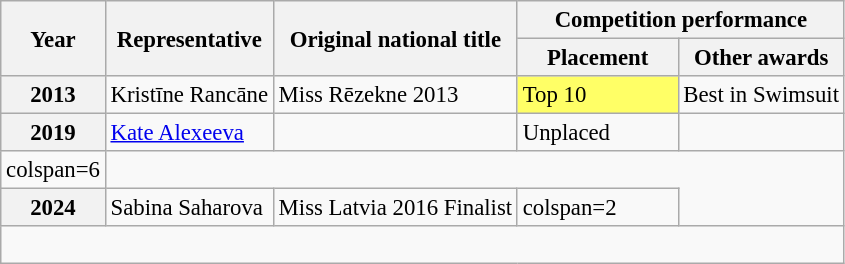<table class="wikitable defaultcenter col2left" style="font-size:95%;">
<tr>
<th rowspan=2>Year</th>
<th rowspan=2>Representative</th>
<th rowspan=2>Original national title</th>
<th colspan=2>Competition performance</th>
</tr>
<tr>
<th width=100px>Placement</th>
<th>Other awards</th>
</tr>
<tr>
<th>2013</th>
<td>Kristīne Rancāne</td>
<td>Miss Rēzekne 2013</td>
<td bgcolor=#FFFF66>Top 10</td>
<td>Best in Swimsuit</td>
</tr>
<tr>
<th>2019</th>
<td><a href='#'>Kate Alexeeva</a></td>
<td></td>
<td>Unplaced</td>
<td></td>
</tr>
<tr>
<td>colspan=6 </td>
</tr>
<tr>
<th>2024</th>
<td>Sabina Saharova</td>
<td>Miss Latvia 2016 Finalist</td>
<td>colspan=2 </td>
</tr>
<tr>
<td colspan="6"><br></td>
</tr>
</table>
